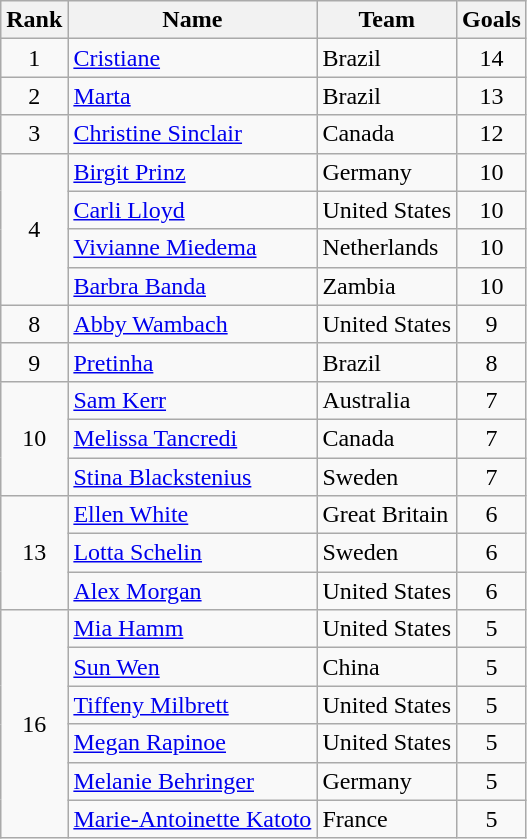<table class="wikitable sortable" style="text-align: center;">
<tr>
<th>Rank</th>
<th>Name</th>
<th>Team</th>
<th>Goals</th>
</tr>
<tr>
<td>1</td>
<td align="left"> <a href='#'>Cristiane</a></td>
<td align="left">Brazil</td>
<td>14</td>
</tr>
<tr>
<td>2</td>
<td align="left"> <a href='#'>Marta</a></td>
<td align="left">Brazil</td>
<td>13</td>
</tr>
<tr>
<td>3</td>
<td align="left"> <a href='#'>Christine Sinclair</a></td>
<td align="left">Canada</td>
<td>12</td>
</tr>
<tr>
<td rowspan="4">4</td>
<td align="left"> <a href='#'>Birgit Prinz</a></td>
<td align="left">Germany</td>
<td>10</td>
</tr>
<tr>
<td align="left"> <a href='#'>Carli Lloyd</a></td>
<td align="left">United States</td>
<td>10</td>
</tr>
<tr>
<td align="left"> <a href='#'>Vivianne Miedema</a></td>
<td align="left">Netherlands</td>
<td>10</td>
</tr>
<tr>
<td align="left"> <a href='#'>Barbra Banda</a></td>
<td align="left">Zambia</td>
<td>10</td>
</tr>
<tr>
<td>8</td>
<td align="left"> <a href='#'>Abby Wambach</a></td>
<td align="left">United States</td>
<td>9</td>
</tr>
<tr>
<td>9</td>
<td align="left"> <a href='#'>Pretinha</a></td>
<td align="left">Brazil</td>
<td>8</td>
</tr>
<tr>
<td rowspan="3">10</td>
<td align="left"> <a href='#'>Sam Kerr</a></td>
<td align="left">Australia</td>
<td>7</td>
</tr>
<tr>
<td align="left"> <a href='#'>Melissa Tancredi</a></td>
<td align="left">Canada</td>
<td>7</td>
</tr>
<tr>
<td align="left"> <a href='#'>Stina Blackstenius</a></td>
<td align="left">Sweden</td>
<td>7</td>
</tr>
<tr>
<td rowspan="3">13</td>
<td align="left"> <a href='#'>Ellen White</a></td>
<td align="left">Great Britain</td>
<td>6</td>
</tr>
<tr>
<td align="left"> <a href='#'>Lotta Schelin</a></td>
<td align="left">Sweden</td>
<td>6</td>
</tr>
<tr>
<td align="left"> <a href='#'>Alex Morgan</a></td>
<td align="left">United States</td>
<td>6</td>
</tr>
<tr>
<td rowspan="6">16</td>
<td align="left"> <a href='#'>Mia Hamm</a></td>
<td align="left">United States</td>
<td>5</td>
</tr>
<tr>
<td align="left"> <a href='#'>Sun Wen</a></td>
<td align="left">China</td>
<td>5</td>
</tr>
<tr>
<td align="left"> <a href='#'>Tiffeny Milbrett</a></td>
<td align="left">United States</td>
<td>5</td>
</tr>
<tr>
<td align="left"> <a href='#'>Megan Rapinoe</a></td>
<td align="left">United States</td>
<td>5</td>
</tr>
<tr>
<td align="left"> <a href='#'>Melanie Behringer</a></td>
<td align="left">Germany</td>
<td>5</td>
</tr>
<tr>
<td align="left"> <a href='#'>Marie-Antoinette Katoto</a></td>
<td align="left">France</td>
<td>5</td>
</tr>
</table>
